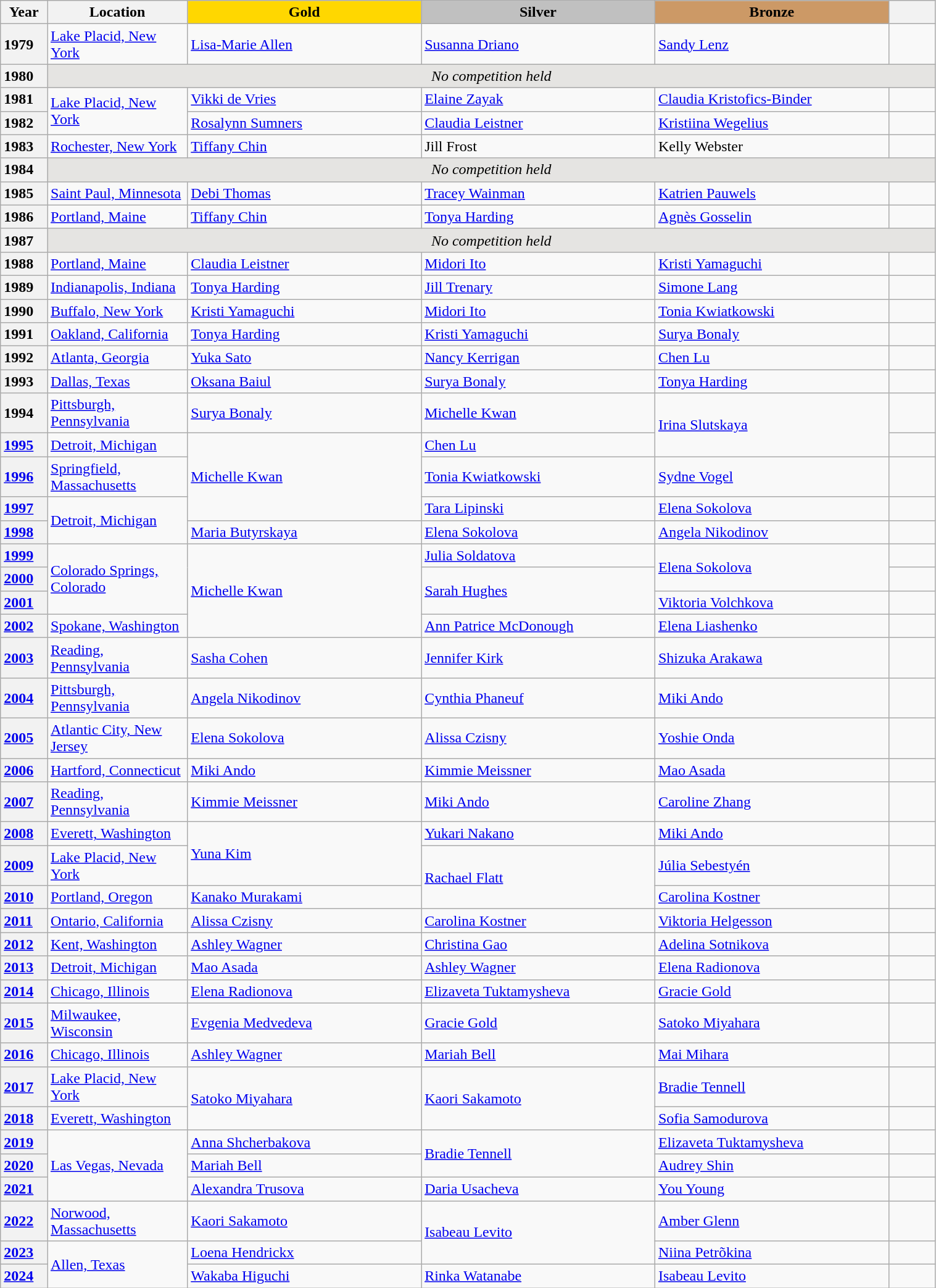<table class="wikitable unsortable" style="text-align:left; width:80%">
<tr>
<th scope="col" style="text-align:center; width:5%">Year</th>
<th scope="col" style="text-align:center; width:15%">Location</th>
<th scope="col" style="text-align:center; width:25%; background:gold">Gold</th>
<th scope="col" style="text-align:center; width:25%; background:silver">Silver</th>
<th scope="col" style="text-align:center; width:25%; background:#c96">Bronze</th>
<th scope="col" style="text-align:center; width:5%"></th>
</tr>
<tr>
<th scope="row" style="text-align:left">1979</th>
<td><a href='#'>Lake Placid, New York</a></td>
<td> <a href='#'>Lisa-Marie Allen</a></td>
<td> <a href='#'>Susanna Driano</a></td>
<td> <a href='#'>Sandy Lenz</a></td>
<td></td>
</tr>
<tr>
<th scope="row" style="text-align:left">1980</th>
<td colspan="5" bgcolor="e5e4e2" align="center"><em>No competition held</em></td>
</tr>
<tr>
<th scope="row" style="text-align:left">1981</th>
<td rowspan="2"><a href='#'>Lake Placid, New York</a></td>
<td> <a href='#'>Vikki de Vries</a></td>
<td> <a href='#'>Elaine Zayak</a></td>
<td> <a href='#'>Claudia Kristofics-Binder</a></td>
<td></td>
</tr>
<tr>
<th scope="row" style="text-align:left">1982</th>
<td> <a href='#'>Rosalynn Sumners</a></td>
<td> <a href='#'>Claudia Leistner</a></td>
<td> <a href='#'>Kristiina Wegelius</a></td>
<td></td>
</tr>
<tr>
<th scope="row" style="text-align:left">1983</th>
<td><a href='#'>Rochester, New York</a></td>
<td> <a href='#'>Tiffany Chin</a></td>
<td> Jill Frost</td>
<td> Kelly Webster</td>
<td></td>
</tr>
<tr>
<th scope="row" style="text-align:left">1984</th>
<td colspan="5" bgcolor="e5e4e2" align="center"><em>No competition held</em></td>
</tr>
<tr>
<th scope="row" style="text-align:left">1985</th>
<td><a href='#'>Saint Paul, Minnesota</a></td>
<td> <a href='#'>Debi Thomas</a></td>
<td> <a href='#'>Tracey Wainman</a></td>
<td> <a href='#'>Katrien Pauwels</a></td>
<td></td>
</tr>
<tr>
<th scope="row" style="text-align:left">1986</th>
<td><a href='#'>Portland, Maine</a></td>
<td> <a href='#'>Tiffany Chin</a></td>
<td> <a href='#'>Tonya Harding</a></td>
<td> <a href='#'>Agnès Gosselin</a></td>
<td></td>
</tr>
<tr>
<th scope="row" style="text-align:left">1987</th>
<td colspan="5" bgcolor="e5e4e2" align="center"><em>No competition held</em></td>
</tr>
<tr>
<th scope="row" style="text-align:left">1988</th>
<td><a href='#'>Portland, Maine</a></td>
<td> <a href='#'>Claudia Leistner</a></td>
<td> <a href='#'>Midori Ito</a></td>
<td> <a href='#'>Kristi Yamaguchi</a></td>
<td></td>
</tr>
<tr>
<th scope="row" style="text-align:left">1989</th>
<td><a href='#'>Indianapolis, Indiana</a></td>
<td> <a href='#'>Tonya Harding</a></td>
<td> <a href='#'>Jill Trenary</a></td>
<td> <a href='#'>Simone Lang</a></td>
<td></td>
</tr>
<tr>
<th scope="row" style="text-align:left">1990</th>
<td><a href='#'>Buffalo, New York</a></td>
<td> <a href='#'>Kristi Yamaguchi</a></td>
<td> <a href='#'>Midori Ito</a></td>
<td> <a href='#'>Tonia Kwiatkowski</a></td>
<td></td>
</tr>
<tr>
<th scope="row" style="text-align:left">1991</th>
<td><a href='#'>Oakland, California</a></td>
<td> <a href='#'>Tonya Harding</a></td>
<td> <a href='#'>Kristi Yamaguchi</a></td>
<td> <a href='#'>Surya Bonaly</a></td>
<td></td>
</tr>
<tr>
<th scope="row" style="text-align:left">1992</th>
<td><a href='#'>Atlanta, Georgia</a></td>
<td> <a href='#'>Yuka Sato</a></td>
<td> <a href='#'>Nancy Kerrigan</a></td>
<td> <a href='#'>Chen Lu</a></td>
<td></td>
</tr>
<tr>
<th scope="row" style="text-align:left">1993</th>
<td><a href='#'>Dallas, Texas</a></td>
<td> <a href='#'>Oksana Baiul</a></td>
<td> <a href='#'>Surya Bonaly</a></td>
<td> <a href='#'>Tonya Harding</a></td>
<td></td>
</tr>
<tr>
<th scope="row" style="text-align:left">1994</th>
<td><a href='#'>Pittsburgh, Pennsylvania</a></td>
<td> <a href='#'>Surya Bonaly</a></td>
<td> <a href='#'>Michelle Kwan</a></td>
<td rowspan="2"> <a href='#'>Irina Slutskaya</a></td>
<td></td>
</tr>
<tr>
<th scope="row" style="text-align:left"><a href='#'>1995</a></th>
<td><a href='#'>Detroit, Michigan</a></td>
<td rowspan="3"> <a href='#'>Michelle Kwan</a></td>
<td> <a href='#'>Chen Lu</a></td>
<td></td>
</tr>
<tr>
<th scope="row" style="text-align:left"><a href='#'>1996</a></th>
<td><a href='#'>Springfield, Massachusetts</a></td>
<td> <a href='#'>Tonia Kwiatkowski</a></td>
<td> <a href='#'>Sydne Vogel</a></td>
<td></td>
</tr>
<tr>
<th scope="row" style="text-align:left"><a href='#'>1997</a></th>
<td rowspan="2"><a href='#'>Detroit, Michigan</a></td>
<td> <a href='#'>Tara Lipinski</a></td>
<td> <a href='#'>Elena Sokolova</a></td>
<td></td>
</tr>
<tr>
<th scope="row" style="text-align:left"><a href='#'>1998</a></th>
<td> <a href='#'>Maria Butyrskaya</a></td>
<td> <a href='#'>Elena Sokolova</a></td>
<td> <a href='#'>Angela Nikodinov</a></td>
<td></td>
</tr>
<tr>
<th scope="row" style="text-align:left"><a href='#'>1999</a></th>
<td rowspan="3"><a href='#'>Colorado Springs, Colorado</a></td>
<td rowspan="4"> <a href='#'>Michelle Kwan</a></td>
<td> <a href='#'>Julia Soldatova</a></td>
<td rowspan="2"> <a href='#'>Elena Sokolova</a></td>
<td></td>
</tr>
<tr>
<th scope="row" style="text-align:left"><a href='#'>2000</a></th>
<td rowspan="2"> <a href='#'>Sarah Hughes</a></td>
<td></td>
</tr>
<tr>
<th scope="row" style="text-align:left"><a href='#'>2001</a></th>
<td> <a href='#'>Viktoria Volchkova</a></td>
<td></td>
</tr>
<tr>
<th scope="row" style="text-align:left"><a href='#'>2002</a></th>
<td><a href='#'>Spokane, Washington</a></td>
<td> <a href='#'>Ann Patrice McDonough</a></td>
<td> <a href='#'>Elena Liashenko</a></td>
<td></td>
</tr>
<tr>
<th scope="row" style="text-align:left"><a href='#'>2003</a></th>
<td><a href='#'>Reading, Pennsylvania</a></td>
<td> <a href='#'>Sasha Cohen</a></td>
<td> <a href='#'>Jennifer Kirk</a></td>
<td> <a href='#'>Shizuka Arakawa</a></td>
<td></td>
</tr>
<tr>
<th scope="row" style="text-align:left"><a href='#'>2004</a></th>
<td><a href='#'>Pittsburgh, Pennsylvania</a></td>
<td> <a href='#'>Angela Nikodinov</a></td>
<td> <a href='#'>Cynthia Phaneuf</a></td>
<td> <a href='#'>Miki Ando</a></td>
<td></td>
</tr>
<tr>
<th scope="row" style="text-align:left"><a href='#'>2005</a></th>
<td><a href='#'>Atlantic City, New Jersey</a></td>
<td> <a href='#'>Elena Sokolova</a></td>
<td> <a href='#'>Alissa Czisny</a></td>
<td> <a href='#'>Yoshie Onda</a></td>
<td></td>
</tr>
<tr>
<th scope="row" style="text-align:left"><a href='#'>2006</a></th>
<td><a href='#'>Hartford, Connecticut</a></td>
<td> <a href='#'>Miki Ando</a></td>
<td> <a href='#'>Kimmie Meissner</a></td>
<td> <a href='#'>Mao Asada</a></td>
<td></td>
</tr>
<tr>
<th scope="row" style="text-align:left"><a href='#'>2007</a></th>
<td><a href='#'>Reading, Pennsylvania</a></td>
<td> <a href='#'>Kimmie Meissner</a></td>
<td> <a href='#'>Miki Ando</a></td>
<td> <a href='#'>Caroline Zhang</a></td>
<td></td>
</tr>
<tr>
<th scope="row" style="text-align:left"><a href='#'>2008</a></th>
<td><a href='#'>Everett, Washington</a></td>
<td rowspan="2"> <a href='#'>Yuna Kim</a></td>
<td> <a href='#'>Yukari Nakano</a></td>
<td> <a href='#'>Miki Ando</a></td>
<td></td>
</tr>
<tr>
<th scope="row" style="text-align:left"><a href='#'>2009</a></th>
<td><a href='#'>Lake Placid, New York</a></td>
<td rowspan="2"> <a href='#'>Rachael Flatt</a></td>
<td> <a href='#'>Júlia Sebestyén</a></td>
<td></td>
</tr>
<tr>
<th scope="row" style="text-align:left"><a href='#'>2010</a></th>
<td><a href='#'>Portland, Oregon</a></td>
<td> <a href='#'>Kanako Murakami</a></td>
<td> <a href='#'>Carolina Kostner</a></td>
<td></td>
</tr>
<tr>
<th scope="row" style="text-align:left"><a href='#'>2011</a></th>
<td><a href='#'>Ontario, California</a></td>
<td> <a href='#'>Alissa Czisny</a></td>
<td> <a href='#'>Carolina Kostner</a></td>
<td> <a href='#'>Viktoria Helgesson</a></td>
<td></td>
</tr>
<tr>
<th scope="row" style="text-align:left"><a href='#'>2012</a></th>
<td><a href='#'>Kent, Washington</a></td>
<td> <a href='#'>Ashley Wagner</a></td>
<td> <a href='#'>Christina Gao</a></td>
<td> <a href='#'>Adelina Sotnikova</a></td>
<td></td>
</tr>
<tr>
<th scope="row" style="text-align:left"><a href='#'>2013</a></th>
<td><a href='#'>Detroit, Michigan</a></td>
<td> <a href='#'>Mao Asada</a></td>
<td> <a href='#'>Ashley Wagner</a></td>
<td> <a href='#'>Elena Radionova</a></td>
<td></td>
</tr>
<tr>
<th scope="row" style="text-align:left"><a href='#'>2014</a></th>
<td><a href='#'>Chicago, Illinois</a></td>
<td> <a href='#'>Elena Radionova</a></td>
<td> <a href='#'>Elizaveta Tuktamysheva</a></td>
<td> <a href='#'>Gracie Gold</a></td>
<td></td>
</tr>
<tr>
<th scope="row" style="text-align:left"><a href='#'>2015</a></th>
<td><a href='#'>Milwaukee, Wisconsin</a></td>
<td> <a href='#'>Evgenia Medvedeva</a></td>
<td> <a href='#'>Gracie Gold</a></td>
<td> <a href='#'>Satoko Miyahara</a></td>
<td></td>
</tr>
<tr>
<th scope="row" style="text-align:left"><a href='#'>2016</a></th>
<td><a href='#'>Chicago, Illinois</a></td>
<td> <a href='#'>Ashley Wagner</a></td>
<td> <a href='#'>Mariah Bell</a></td>
<td> <a href='#'>Mai Mihara</a></td>
<td></td>
</tr>
<tr>
<th scope="row" style="text-align:left"><a href='#'>2017</a></th>
<td><a href='#'>Lake Placid, New York</a></td>
<td rowspan="2"> <a href='#'>Satoko Miyahara</a></td>
<td rowspan="2"> <a href='#'>Kaori Sakamoto</a></td>
<td> <a href='#'>Bradie Tennell</a></td>
<td></td>
</tr>
<tr>
<th scope="row" style="text-align:left"><a href='#'>2018</a></th>
<td><a href='#'>Everett, Washington</a></td>
<td> <a href='#'>Sofia Samodurova</a></td>
<td></td>
</tr>
<tr>
<th scope="row" style="text-align:left"><a href='#'>2019</a></th>
<td rowspan="3"><a href='#'>Las Vegas, Nevada</a></td>
<td> <a href='#'>Anna Shcherbakova</a></td>
<td rowspan="2"> <a href='#'>Bradie Tennell</a></td>
<td> <a href='#'>Elizaveta Tuktamysheva</a></td>
<td></td>
</tr>
<tr>
<th scope="row" style="text-align:left"><a href='#'>2020</a></th>
<td> <a href='#'>Mariah Bell</a></td>
<td> <a href='#'>Audrey Shin</a></td>
<td></td>
</tr>
<tr>
<th scope="row" style="text-align:left"><a href='#'>2021</a></th>
<td> <a href='#'>Alexandra Trusova</a></td>
<td> <a href='#'>Daria Usacheva</a></td>
<td> <a href='#'>You Young</a></td>
<td></td>
</tr>
<tr>
<th scope="row" style="text-align:left"><a href='#'>2022</a></th>
<td><a href='#'>Norwood, Massachusetts</a></td>
<td> <a href='#'>Kaori Sakamoto</a></td>
<td rowspan="2"> <a href='#'>Isabeau Levito</a></td>
<td> <a href='#'>Amber Glenn</a></td>
<td></td>
</tr>
<tr>
<th scope="row" style="text-align:left"><a href='#'>2023</a></th>
<td rowspan="2"><a href='#'>Allen, Texas</a></td>
<td> <a href='#'>Loena Hendrickx</a></td>
<td> <a href='#'>Niina Petrõkina</a></td>
<td></td>
</tr>
<tr>
<th scope="row" style="text-align:left"><a href='#'>2024</a></th>
<td> <a href='#'>Wakaba Higuchi</a></td>
<td> <a href='#'>Rinka Watanabe</a></td>
<td> <a href='#'>Isabeau Levito</a></td>
<td></td>
</tr>
</table>
